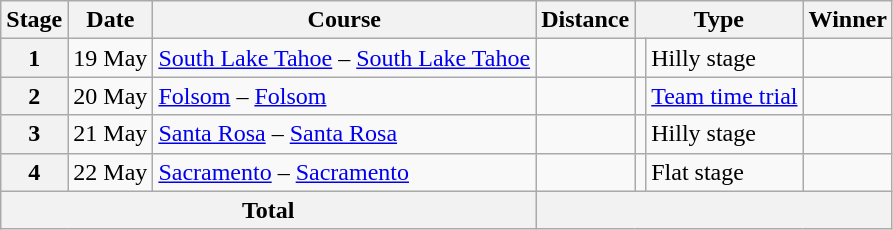<table class=wikitable>
<tr>
<th>Stage</th>
<th>Date</th>
<th>Course</th>
<th>Distance</th>
<th colspan=2>Type</th>
<th>Winner</th>
</tr>
<tr>
<th align=center>1</th>
<td align=center>19 May</td>
<td><a href='#'>South Lake Tahoe</a> – <a href='#'>South Lake Tahoe</a></td>
<td align=center></td>
<td align=center></td>
<td>Hilly stage</td>
<td></td>
</tr>
<tr>
<th align=center>2</th>
<td align=center>20 May</td>
<td><a href='#'>Folsom</a> – <a href='#'>Folsom</a></td>
<td align=center></td>
<td align=center></td>
<td><a href='#'>Team time trial</a></td>
<td></td>
</tr>
<tr>
<th align=center>3</th>
<td align=center>21 May</td>
<td><a href='#'>Santa Rosa</a> – <a href='#'>Santa Rosa</a></td>
<td align=center></td>
<td align=center></td>
<td>Hilly stage</td>
<td></td>
</tr>
<tr>
<th align=center>4</th>
<td align=center>22 May</td>
<td><a href='#'>Sacramento</a> – <a href='#'>Sacramento</a></td>
<td align=center></td>
<td align=center></td>
<td>Flat stage</td>
<td></td>
</tr>
<tr>
<th colspan=3 align=center>Total</th>
<th colspan=5 align=center></th>
</tr>
</table>
